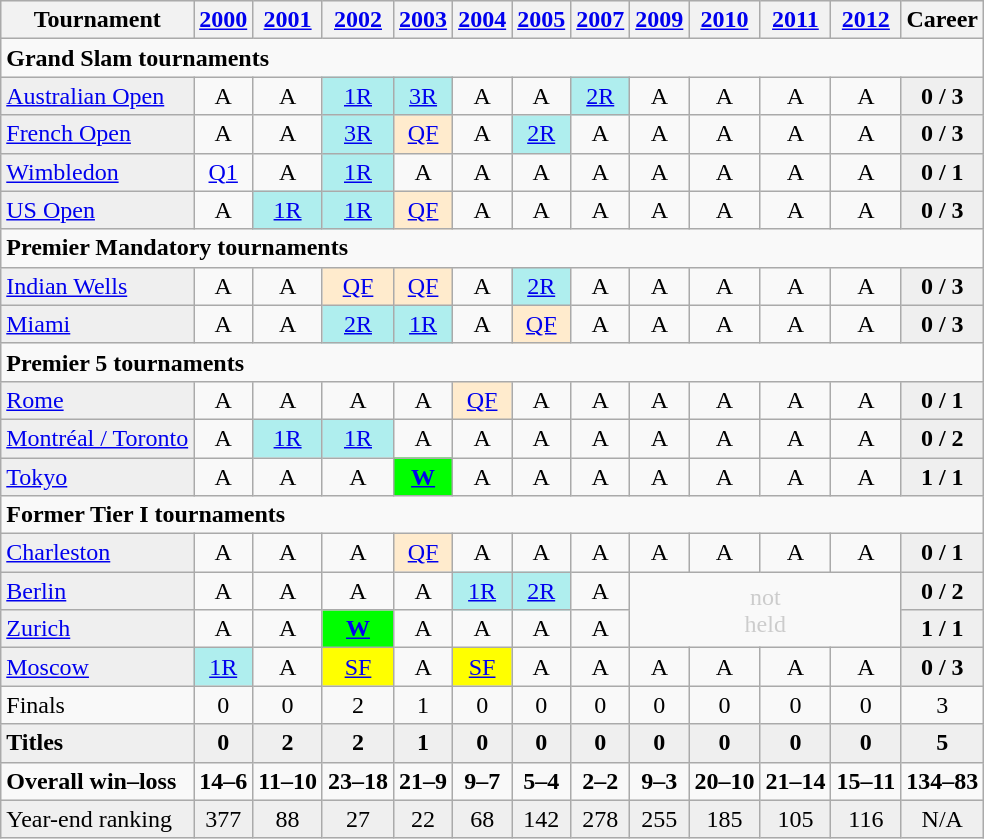<table class="wikitable">
<tr style="background:#efefef;">
<th>Tournament</th>
<th><a href='#'>2000</a></th>
<th><a href='#'>2001</a></th>
<th><a href='#'>2002</a></th>
<th><a href='#'>2003</a></th>
<th><a href='#'>2004</a></th>
<th><a href='#'>2005</a></th>
<th><a href='#'>2007</a></th>
<th><a href='#'>2009</a></th>
<th><a href='#'>2010</a></th>
<th><a href='#'>2011</a></th>
<th><a href='#'>2012</a></th>
<th>Career</th>
</tr>
<tr>
<td colspan="21"><strong>Grand Slam tournaments</strong></td>
</tr>
<tr>
<td style="background:#EFEFEF;"><a href='#'>Australian Open</a></td>
<td align=center>A</td>
<td align=center>A</td>
<td style="text-align:center; background:#afeeee;"><a href='#'>1R</a></td>
<td style="text-align:center; background:#afeeee;"><a href='#'>3R</a></td>
<td align=center>A</td>
<td align=center>A</td>
<td style="text-align:center; background:#afeeee;"><a href='#'>2R</a></td>
<td align=center>A</td>
<td align=center>A</td>
<td align=center>A</td>
<td align=center>A</td>
<td style="text-align:center; background:#efefef;"><strong>0 / 3</strong></td>
</tr>
<tr>
<td style="background:#EFEFEF;"><a href='#'>French Open</a></td>
<td align=center>A</td>
<td align=center>A</td>
<td style="text-align:center; background:#afeeee;"><a href='#'>3R</a></td>
<td style="text-align:center; background:#ffebcd;"><a href='#'>QF</a></td>
<td align=center>A</td>
<td style="text-align:center; background:#afeeee;"><a href='#'>2R</a></td>
<td align=center>A</td>
<td align=center>A</td>
<td align=center>A</td>
<td align=center>A</td>
<td align=center>A</td>
<td style="text-align:center; background:#efefef;"><strong>0 / 3</strong></td>
</tr>
<tr>
<td style="background:#EFEFEF;"><a href='#'>Wimbledon</a></td>
<td align=center><a href='#'>Q1</a></td>
<td align=center>A</td>
<td style="text-align:center; background:#afeeee;"><a href='#'>1R</a></td>
<td align=center>A</td>
<td align=center>A</td>
<td align=center>A</td>
<td align=center>A</td>
<td align=center>A</td>
<td align=center>A</td>
<td align=center>A</td>
<td align=center>A</td>
<td style="text-align:center; background:#efefef;"><strong>0 / 1</strong></td>
</tr>
<tr>
<td style="background:#EFEFEF;"><a href='#'>US Open</a></td>
<td align=center>A</td>
<td style="text-align:center; background:#afeeee;"><a href='#'>1R</a></td>
<td style="text-align:center; background:#afeeee;"><a href='#'>1R</a></td>
<td style="text-align:center; background:#ffebcd;"><a href='#'>QF</a></td>
<td align=center>A</td>
<td align=center>A</td>
<td align=center>A</td>
<td align=center>A</td>
<td align=center>A</td>
<td align=center>A</td>
<td align=center>A</td>
<td style="text-align:center; background:#efefef;"><strong>0 / 3</strong></td>
</tr>
<tr>
<td colspan="18"><strong>Premier Mandatory tournaments</strong></td>
</tr>
<tr>
<td style="background:#EFEFEF;"><a href='#'>Indian Wells</a></td>
<td align=center>A</td>
<td align=center>A</td>
<td style="text-align:center; background:#ffebcd;"><a href='#'>QF</a></td>
<td style="text-align:center; background:#ffebcd;"><a href='#'>QF</a></td>
<td align=center>A</td>
<td style="text-align:center; background:#afeeee;"><a href='#'>2R</a></td>
<td align=center>A</td>
<td align=center>A</td>
<td align=center>A</td>
<td align=center>A</td>
<td align=center>A</td>
<td style="text-align:center; background:#efefef;"><strong>0 / 3</strong></td>
</tr>
<tr>
<td style="background:#EFEFEF;"><a href='#'>Miami</a></td>
<td align=center>A</td>
<td align=center>A</td>
<td style="text-align:center; background:#afeeee;"><a href='#'>2R</a></td>
<td style="text-align:center; background:#afeeee;"><a href='#'>1R</a></td>
<td align=center>A</td>
<td style="text-align:center; background:#ffebcd;"><a href='#'>QF</a></td>
<td align=center>A</td>
<td align=center>A</td>
<td align=center>A</td>
<td align=center>A</td>
<td align=center>A</td>
<td style="text-align:center; background:#efefef;"><strong>0 / 3</strong></td>
</tr>
<tr>
<td colspan="18"><strong>Premier 5 tournaments</strong></td>
</tr>
<tr>
<td style="background:#EFEFEF;"><a href='#'>Rome</a></td>
<td align=center>A</td>
<td align=center>A</td>
<td align=center>A</td>
<td align=center>A</td>
<td style="text-align:center; background:#ffebcd;"><a href='#'>QF</a></td>
<td align=center>A</td>
<td align=center>A</td>
<td align=center>A</td>
<td align=center>A</td>
<td align=center>A</td>
<td align=center>A</td>
<td style="text-align:center; background:#efefef;"><strong>0 / 1</strong></td>
</tr>
<tr>
<td style="background:#EFEFEF;"><a href='#'>Montréal / Toronto</a></td>
<td align=center>A</td>
<td style="text-align:center; background:#afeeee;"><a href='#'>1R</a></td>
<td style="text-align:center; background:#afeeee;"><a href='#'>1R</a></td>
<td align=center>A</td>
<td align=center>A</td>
<td align=center>A</td>
<td align=center>A</td>
<td align=center>A</td>
<td align=center>A</td>
<td align=center>A</td>
<td align=center>A</td>
<td style="text-align:center; background:#efefef;"><strong>0 / 2</strong></td>
</tr>
<tr>
<td style="background:#EFEFEF;"><a href='#'>Tokyo</a></td>
<td align=center>A</td>
<td align=center>A</td>
<td align=center>A</td>
<td style="text-align:center; background:#0f0;"><strong><a href='#'>W</a></strong></td>
<td align=center>A</td>
<td align=center>A</td>
<td align=center>A</td>
<td align=center>A</td>
<td align=center>A</td>
<td align=center>A</td>
<td align=center>A</td>
<td style="text-align:center; background:#efefef;"><strong>1 / 1</strong></td>
</tr>
<tr>
<td colspan="20"><strong>Former Tier I tournaments</strong></td>
</tr>
<tr>
<td style="background:#EFEFEF;"><a href='#'>Charleston</a></td>
<td style="text-align:center;">A</td>
<td style="text-align:center;">A</td>
<td style="text-align:center;">A</td>
<td style="text-align:center; background:#ffebcd;"><a href='#'>QF</a></td>
<td style="text-align:center;">A</td>
<td style="text-align:center;">A</td>
<td style="text-align:center;">A</td>
<td style="text-align:center;">A</td>
<td style="text-align:center;">A</td>
<td style="text-align:center;">A</td>
<td align=center>A</td>
<td style="text-align:center; background:#efefef;"><strong>0 / 1</strong></td>
</tr>
<tr>
<td style="background:#EFEFEF;"><a href='#'>Berlin</a></td>
<td style="text-align:center;">A</td>
<td style="text-align:center;">A</td>
<td style="text-align:center;">A</td>
<td style="text-align:center;">A</td>
<td style="text-align:center; background:#afeeee;"><a href='#'>1R</a></td>
<td style="text-align:center; background:#afeeee;"><a href='#'>2R</a></td>
<td style="text-align:center;">A</td>
<td rowspan="2" colspan="4" style="text-align:center; color:#ccc;">not<br>held</td>
<td style="text-align:center; background:#efefef;"><strong>0 / 2</strong></td>
</tr>
<tr>
<td style="background:#EFEFEF;"><a href='#'>Zurich</a></td>
<td style="text-align:center;">A</td>
<td style="text-align:center;">A</td>
<td style="text-align:center; background:#0f0;"><strong><a href='#'>W</a></strong></td>
<td style="text-align:center;">A</td>
<td style="text-align:center;">A</td>
<td style="text-align:center;">A</td>
<td style="text-align:center;">A</td>
<td style="text-align:center; background:#efefef;"><strong>1 / 1</strong></td>
</tr>
<tr>
<td style="background:#EFEFEF;"><a href='#'>Moscow</a></td>
<td style="text-align:center; background:#afeeee;"><a href='#'>1R</a></td>
<td style="text-align:center;">A</td>
<td style="text-align:center; background:yellow;"><a href='#'>SF</a></td>
<td style="text-align:center;">A</td>
<td style="text-align:center; background:yellow;"><a href='#'>SF</a></td>
<td style="text-align:center;">A</td>
<td style="text-align:center;">A</td>
<td style="text-align:center;">A</td>
<td style="text-align:center;">A</td>
<td style="text-align:center;">A</td>
<td style="text-align:center;">A</td>
<td style="text-align:center; background:#efefef;"><strong>0 / 3</strong></td>
</tr>
<tr>
<td>Finals</td>
<td style="text-align:center;">0</td>
<td style="text-align:center;">0</td>
<td style="text-align:center;">2</td>
<td style="text-align:center;">1</td>
<td style="text-align:center;">0</td>
<td style="text-align:center;">0</td>
<td style="text-align:center;">0</td>
<td style="text-align:center;">0</td>
<td style="text-align:center;">0</td>
<td style="text-align:center;">0</td>
<td style="text-align:center;">0</td>
<td style="text-align:center;">3</td>
</tr>
<tr style="background:#efefef;">
<td><strong>Titles</strong></td>
<td style="text-align:center;"><strong>0</strong></td>
<td style="text-align:center;"><strong>2</strong></td>
<td style="text-align:center;"><strong>2</strong></td>
<td style="text-align:center;"><strong>1</strong></td>
<td style="text-align:center;"><strong>0</strong></td>
<td style="text-align:center;"><strong>0</strong></td>
<td style="text-align:center;"><strong>0</strong></td>
<td style="text-align:center;"><strong>0</strong></td>
<td style="text-align:center;"><strong>0</strong></td>
<td style="text-align:center;"><strong>0</strong></td>
<td style="text-align:center;"><strong>0</strong></td>
<td style="text-align:center;"><strong>5</strong></td>
</tr>
<tr>
<td><strong>Overall win–loss</strong></td>
<td style="text-align:center;"><strong>14–6</strong></td>
<td style="text-align:center;"><strong>11–10</strong></td>
<td style="text-align:center;"><strong>23–18</strong></td>
<td style="text-align:center;"><strong>21–9</strong></td>
<td style="text-align:center;"><strong>9–7</strong></td>
<td style="text-align:center;"><strong>5–4</strong></td>
<td style="text-align:center;"><strong>2–2</strong></td>
<td style="text-align:center;"><strong>9–3</strong></td>
<td style="text-align:center;"><strong>20–10</strong></td>
<td style="text-align:center;"><strong>21–14</strong></td>
<td style="text-align:center;"><strong>15–11</strong></td>
<td style="text-align:center;"><strong>134–83</strong></td>
</tr>
<tr style="background:#efefef;">
<td>Year-end ranking</td>
<td style="text-align:center;">377</td>
<td style="text-align:center;">88</td>
<td style="text-align:center;">27</td>
<td style="text-align:center;">22</td>
<td style="text-align:center;">68</td>
<td style="text-align:center;">142</td>
<td style="text-align:center;">278</td>
<td style="text-align:center;">255</td>
<td style="text-align:center;">185</td>
<td style="text-align:center;">105</td>
<td style="text-align:center;">116</td>
<td style="text-align:center;">N/A</td>
</tr>
</table>
